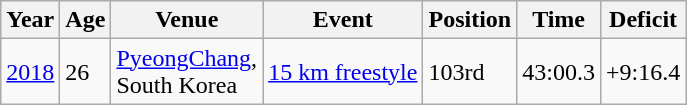<table class="wikitable">
<tr>
<th>Year</th>
<th>Age</th>
<th>Venue</th>
<th>Event</th>
<th>Position</th>
<th>Time</th>
<th>Deficit</th>
</tr>
<tr>
<td><a href='#'>2018</a></td>
<td>26</td>
<td><a href='#'>PyeongChang</a>,<br>South Korea</td>
<td><a href='#'>15 km freestyle</a></td>
<td>103rd</td>
<td>43:00.3</td>
<td>+9:16.4</td>
</tr>
</table>
